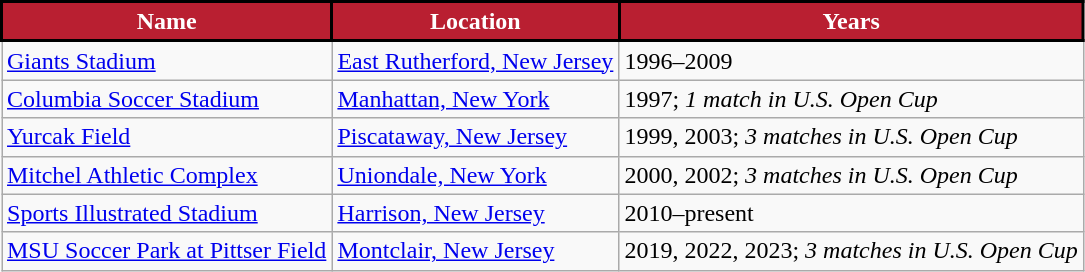<table class="wikitable sortable">
<tr>
<th style="background:#B91F31; color:#FFFFFF; border:2px solid #000000;">Name</th>
<th style="background:#B91F31; color:#FFFFFF; border:2px solid #000000;">Location</th>
<th style="background:#B91F31; color:#FFFFFF; border:2px solid #000000;">Years</th>
</tr>
<tr>
<td><a href='#'>Giants Stadium</a></td>
<td><a href='#'>East Rutherford, New Jersey</a></td>
<td>1996–2009</td>
</tr>
<tr>
<td><a href='#'>Columbia Soccer Stadium</a></td>
<td><a href='#'>Manhattan, New York</a></td>
<td>1997; <em>1 match in U.S. Open Cup</em></td>
</tr>
<tr>
<td><a href='#'>Yurcak Field</a></td>
<td><a href='#'>Piscataway, New Jersey</a></td>
<td>1999, 2003; <em>3 matches in U.S. Open Cup</em></td>
</tr>
<tr>
<td><a href='#'>Mitchel Athletic Complex</a></td>
<td><a href='#'>Uniondale, New York</a></td>
<td>2000, 2002; <em>3 matches in U.S. Open Cup</em></td>
</tr>
<tr>
<td><a href='#'>Sports Illustrated Stadium</a></td>
<td><a href='#'>Harrison, New Jersey</a></td>
<td>2010–present</td>
</tr>
<tr>
<td><a href='#'>MSU Soccer Park at Pittser Field</a></td>
<td><a href='#'>Montclair, New Jersey</a></td>
<td>2019, 2022, 2023; <em>3 matches in U.S. Open Cup</em></td>
</tr>
</table>
